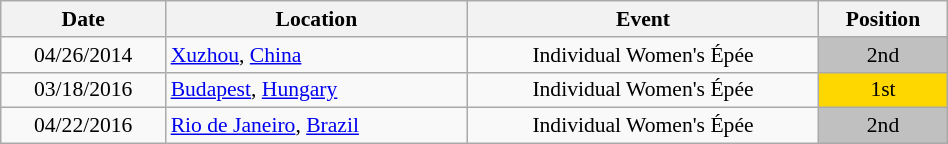<table class="wikitable" width="50%" style="font-size:90%; text-align:center;">
<tr>
<th>Date</th>
<th>Location</th>
<th>Event</th>
<th>Position</th>
</tr>
<tr>
<td>04/26/2014</td>
<td rowspan="1" align="left"> <a href='#'>Xuzhou</a>, <a href='#'>China</a></td>
<td>Individual Women's Épée</td>
<td bgcolor="silver">2nd</td>
</tr>
<tr>
<td>03/18/2016</td>
<td rowspan="1" align="left"> <a href='#'>Budapest</a>, <a href='#'>Hungary</a></td>
<td>Individual Women's Épée</td>
<td bgcolor="gold">1st</td>
</tr>
<tr>
<td>04/22/2016</td>
<td rowspan="1" align="left"> <a href='#'>Rio de Janeiro</a>, <a href='#'>Brazil</a></td>
<td>Individual Women's Épée</td>
<td bgcolor="silver">2nd</td>
</tr>
</table>
